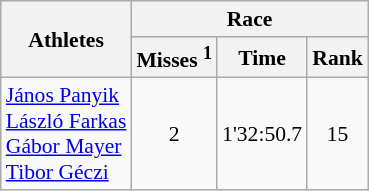<table class="wikitable" border="1" style="font-size:90%">
<tr>
<th rowspan=2>Athletes</th>
<th colspan=3>Race</th>
</tr>
<tr>
<th>Misses <sup>1</sup></th>
<th>Time</th>
<th>Rank</th>
</tr>
<tr>
<td><a href='#'>János Panyik</a><br><a href='#'>László Farkas</a><br><a href='#'>Gábor Mayer</a><br><a href='#'>Tibor Géczi</a></td>
<td align=center>2</td>
<td align=center>1'32:50.7</td>
<td align=center>15</td>
</tr>
</table>
